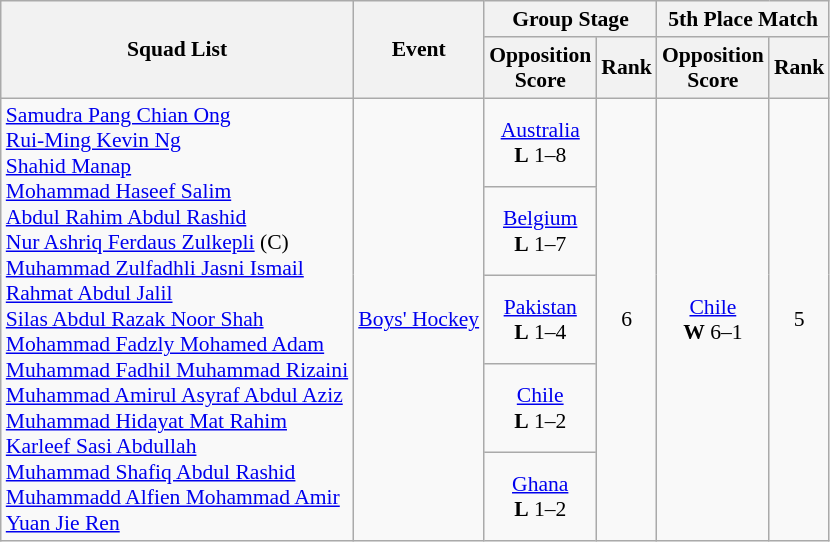<table class=wikitable style="font-size:90%">
<tr>
<th rowspan=2>Squad List</th>
<th rowspan=2>Event</th>
<th colspan=2>Group Stage</th>
<th colspan=2>5th Place Match</th>
</tr>
<tr>
<th>Opposition<br>Score</th>
<th>Rank</th>
<th>Opposition<br>Score</th>
<th>Rank</th>
</tr>
<tr>
<td rowspan=5><a href='#'>Samudra Pang Chian Ong</a><br><a href='#'>Rui-Ming Kevin Ng</a><br><a href='#'>Shahid Manap</a><br><a href='#'>Mohammad Haseef Salim</a><br><a href='#'>Abdul Rahim Abdul Rashid</a><br><a href='#'>Nur Ashriq Ferdaus Zulkepli</a> (C)<br><a href='#'>Muhammad Zulfadhli Jasni Ismail</a><br><a href='#'>Rahmat Abdul Jalil</a><br><a href='#'>Silas Abdul Razak Noor Shah</a><br><a href='#'>Mohammad Fadzly Mohamed Adam</a><br><a href='#'>Muhammad Fadhil Muhammad Rizaini</a><br><a href='#'>Muhammad Amirul Asyraf Abdul Aziz</a><br><a href='#'>Muhammad Hidayat Mat Rahim</a><br><a href='#'>Karleef Sasi Abdullah</a><br><a href='#'>Muhammad Shafiq Abdul Rashid</a><br><a href='#'>Muhammadd Alfien Mohammad Amir</a><br><a href='#'>Yuan Jie Ren</a></td>
<td rowspan=5><a href='#'>Boys' Hockey</a></td>
<td align=center> <a href='#'>Australia</a><br> <strong>L</strong> 1–8</td>
<td rowspan=5 align=center>6</td>
<td rowspan=5 align=center> <a href='#'>Chile</a><br> <strong>W</strong> 6–1</td>
<td rowspan=5 align=center>5</td>
</tr>
<tr>
<td align=center> <a href='#'>Belgium</a><br> <strong>L</strong> 1–7</td>
</tr>
<tr>
<td align=center> <a href='#'>Pakistan</a><br> <strong>L</strong> 1–4</td>
</tr>
<tr>
<td align=center> <a href='#'>Chile</a><br> <strong>L</strong> 1–2</td>
</tr>
<tr>
<td align=center> <a href='#'>Ghana</a><br> <strong>L</strong> 1–2</td>
</tr>
</table>
